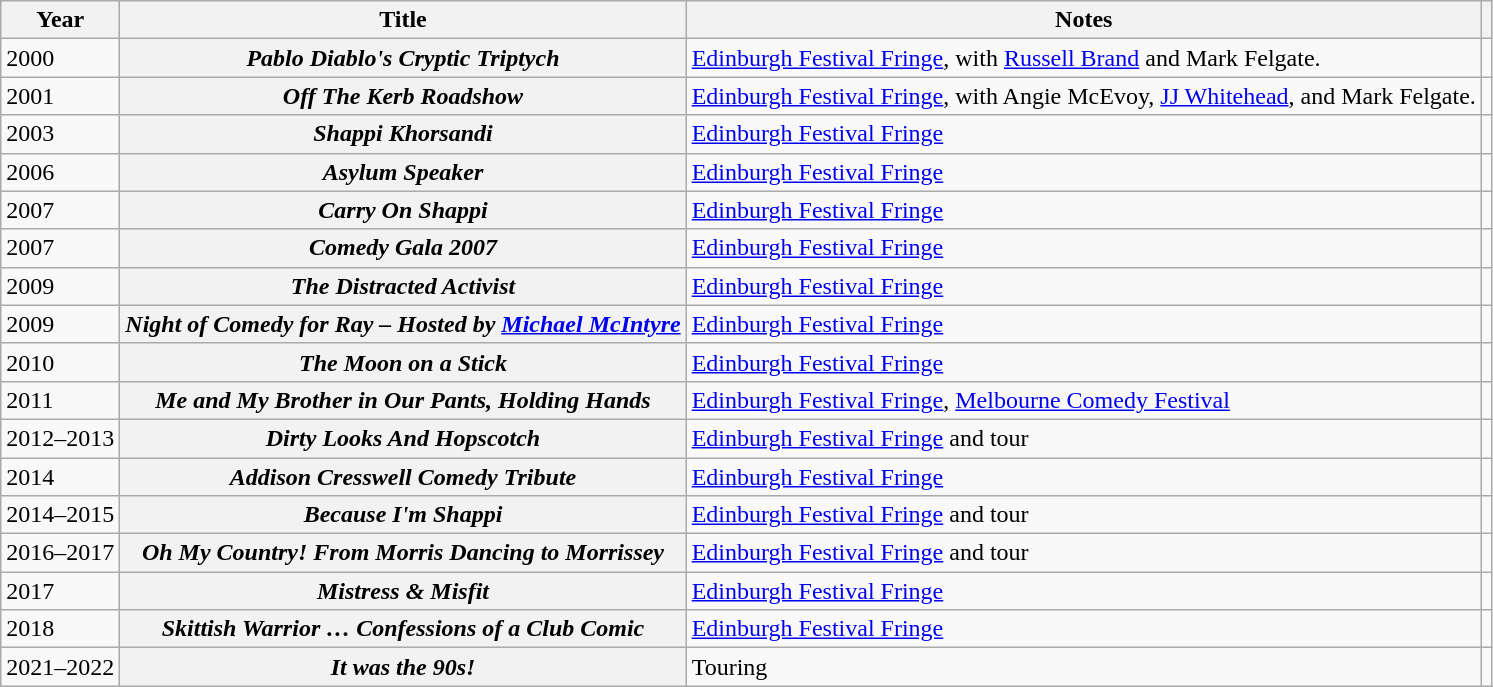<table class="wikitable sortable plainrowheaders">
<tr>
<th scope="col">Year</th>
<th scope="col">Title</th>
<th scope="col" class="unsortable">Notes</th>
<th scope="col" class="unsortable"></th>
</tr>
<tr>
<td>2000</td>
<th scope=row><em>Pablo Diablo's Cryptic Triptych</em></th>
<td><a href='#'>Edinburgh Festival Fringe</a>, with <a href='#'>Russell Brand</a> and Mark Felgate.</td>
<td align="center"></td>
</tr>
<tr>
<td>2001</td>
<th scope=row><em>Off The Kerb Roadshow</em></th>
<td><a href='#'>Edinburgh Festival Fringe</a>, with Angie McEvoy, <a href='#'>JJ Whitehead</a>, and Mark Felgate.</td>
<td align="center"></td>
</tr>
<tr>
<td>2003</td>
<th scope=row><em>Shappi Khorsandi</em></th>
<td><a href='#'>Edinburgh Festival Fringe</a></td>
<td align="center"></td>
</tr>
<tr>
<td>2006</td>
<th scope=row><em>Asylum Speaker</em></th>
<td><a href='#'>Edinburgh Festival Fringe</a></td>
<td align="center"></td>
</tr>
<tr>
<td>2007</td>
<th scope=row><em>Carry On Shappi</em></th>
<td><a href='#'>Edinburgh Festival Fringe</a></td>
<td align="center"></td>
</tr>
<tr>
<td>2007</td>
<th scope=row><em>Comedy Gala 2007</em></th>
<td><a href='#'>Edinburgh Festival Fringe</a></td>
<td align="center"></td>
</tr>
<tr>
<td>2009</td>
<th scope=row><em>The Distracted Activist</em></th>
<td><a href='#'>Edinburgh Festival Fringe</a></td>
<td align="center"></td>
</tr>
<tr>
<td>2009</td>
<th scope=row><em>Night of Comedy for Ray – Hosted by <a href='#'>Michael McIntyre</a></em></th>
<td><a href='#'>Edinburgh Festival Fringe</a></td>
<td align="center"></td>
</tr>
<tr>
<td>2010</td>
<th scope=row><em>The Moon on a Stick</em></th>
<td><a href='#'>Edinburgh Festival Fringe</a></td>
<td align="center"></td>
</tr>
<tr>
<td>2011</td>
<th scope=row><em>Me and My Brother in Our Pants, Holding Hands</em></th>
<td><a href='#'>Edinburgh Festival Fringe</a>, <a href='#'>Melbourne Comedy Festival</a></td>
<td align="center"></td>
</tr>
<tr>
<td>2012–2013</td>
<th scope=row><em>Dirty Looks And Hopscotch</em></th>
<td><a href='#'>Edinburgh Festival Fringe</a> and tour</td>
<td align="center"></td>
</tr>
<tr>
<td>2014</td>
<th scope="row"><em>Addison Cresswell Comedy Tribute</em></th>
<td><a href='#'>Edinburgh Festival Fringe</a></td>
<td align="center"></td>
</tr>
<tr>
<td>2014–2015</td>
<th scope=row><em>Because I'm Shappi</em></th>
<td><a href='#'>Edinburgh Festival Fringe</a> and tour</td>
<td align="center"></td>
</tr>
<tr>
<td>2016–2017</td>
<th scope=row><em>Oh My Country! From Morris Dancing to Morrissey</em></th>
<td><a href='#'>Edinburgh Festival Fringe</a> and tour</td>
<td align="center"></td>
</tr>
<tr>
<td>2017</td>
<th scope=row><em>Mistress & Misfit</em></th>
<td><a href='#'>Edinburgh Festival Fringe</a></td>
<td align="center"></td>
</tr>
<tr>
<td>2018</td>
<th scope=row><em>Skittish Warrior … Confessions of a Club Comic</em></th>
<td><a href='#'>Edinburgh Festival Fringe</a></td>
<td align="center"></td>
</tr>
<tr>
<td>2021–2022</td>
<th scope=row><em>It was the 90s!</em></th>
<td>Touring</td>
<td align="center"></td>
</tr>
</table>
